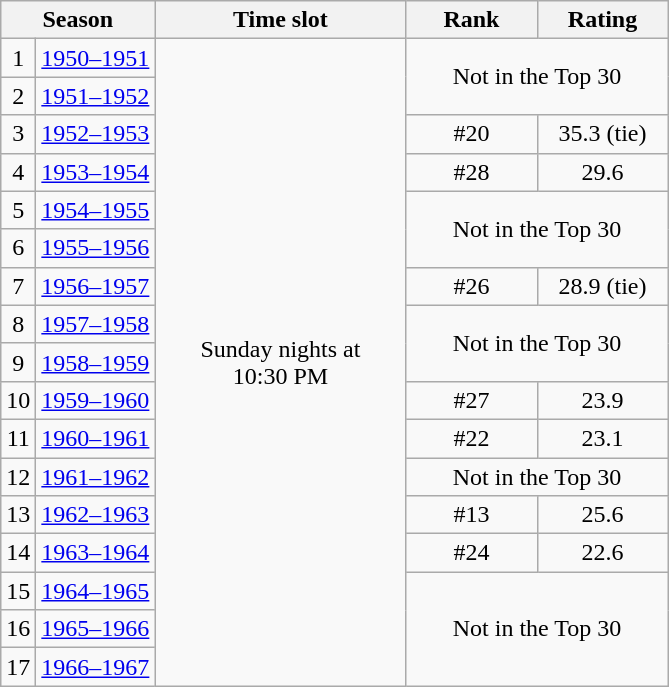<table class="wikitable" style="text-align:center">
<tr>
<th colspan="2">Season</th>
<th style="width:10em;">Time slot</th>
<th style="width:5em;">Rank</th>
<th style="width:5em;">Rating</th>
</tr>
<tr>
<td>1</td>
<td><a href='#'>1950–1951</a></td>
<td rowspan="17">Sunday nights at 10:30 PM</td>
<td rowspan="2" colspan="2">Not in the Top 30</td>
</tr>
<tr>
<td>2</td>
<td><a href='#'>1951–1952</a></td>
</tr>
<tr>
<td>3</td>
<td><a href='#'>1952–1953</a></td>
<td>#20</td>
<td>35.3 (tie)</td>
</tr>
<tr>
<td>4</td>
<td><a href='#'>1953–1954</a></td>
<td>#28</td>
<td>29.6</td>
</tr>
<tr>
<td>5</td>
<td><a href='#'>1954–1955</a></td>
<td rowspan="2" colspan="2">Not in the Top 30</td>
</tr>
<tr>
<td>6</td>
<td><a href='#'>1955–1956</a></td>
</tr>
<tr>
<td>7</td>
<td><a href='#'>1956–1957</a></td>
<td>#26</td>
<td>28.9 (tie)</td>
</tr>
<tr>
<td>8</td>
<td><a href='#'>1957–1958</a></td>
<td rowspan="2" colspan="2">Not in the Top 30</td>
</tr>
<tr>
<td>9</td>
<td><a href='#'>1958–1959</a></td>
</tr>
<tr>
<td>10</td>
<td><a href='#'>1959–1960</a></td>
<td>#27</td>
<td>23.9</td>
</tr>
<tr>
<td>11</td>
<td><a href='#'>1960–1961</a></td>
<td>#22</td>
<td>23.1</td>
</tr>
<tr>
<td>12</td>
<td><a href='#'>1961–1962</a></td>
<td colspan="2">Not in the Top 30</td>
</tr>
<tr>
<td>13</td>
<td><a href='#'>1962–1963</a></td>
<td>#13</td>
<td>25.6</td>
</tr>
<tr>
<td>14</td>
<td><a href='#'>1963–1964</a></td>
<td>#24</td>
<td>22.6</td>
</tr>
<tr>
<td>15</td>
<td><a href='#'>1964–1965</a></td>
<td rowspan="3" colspan="2">Not in the Top 30</td>
</tr>
<tr>
<td>16</td>
<td><a href='#'>1965–1966</a></td>
</tr>
<tr>
<td>17</td>
<td><a href='#'>1966–1967</a></td>
</tr>
</table>
